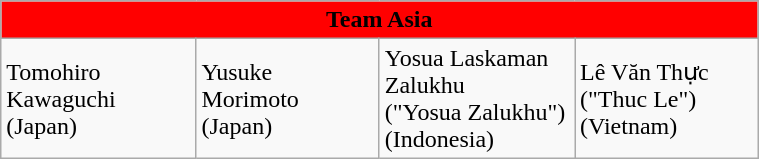<table class="wikitable" style="width:40%; text-align=center;">
<tr>
<th colspan="4" style="background:red;">Team Asia</th>
</tr>
<tr>
<td style="width:10%;">Tomohiro Kawaguchi (Japan)</td>
<td style="width:10%;">Yusuke Morimoto (Japan)</td>
<td style="width:10%;">Yosua Laskaman Zalukhu<br>("Yosua Zalukhu") (Indonesia)</td>
<td style="width:10%;">Lê Văn Thực<br>("Thuc Le") (Vietnam)</td>
</tr>
</table>
